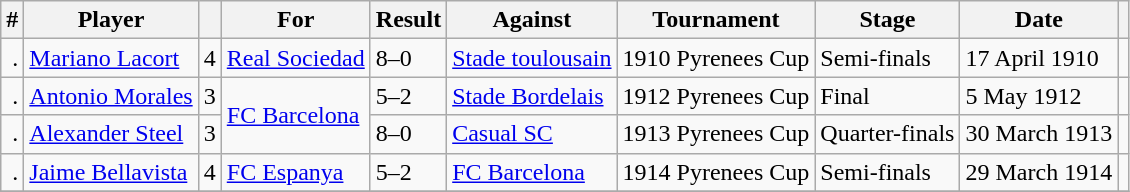<table class="wikitable plainrowheaders sortable">
<tr>
<th scope=col>#</th>
<th scope=col>Player</th>
<th scope=col></th>
<th scope=col>For</th>
<th scope=col>Result</th>
<th scope=col>Against</th>
<th scope=col>Tournament</th>
<th scope=col>Stage</th>
<th scope=col>Date</th>
<th scope=col class=unsortable></th>
</tr>
<tr>
<td align="right">.</td>
<td><a href='#'>Mariano Lacort</a></td>
<td align="center">4</td>
<td><a href='#'>Real Sociedad</a></td>
<td>8–0</td>
<td><a href='#'>Stade toulousain</a></td>
<td>1910 Pyrenees Cup</td>
<td>Semi-finals</td>
<td>17 April 1910</td>
<td></td>
</tr>
<tr>
<td align="right">.</td>
<td><a href='#'>Antonio Morales</a></td>
<td align="center">3</td>
<td rowspan="2"><a href='#'>FC Barcelona</a></td>
<td>5–2</td>
<td><a href='#'>Stade Bordelais</a></td>
<td>1912 Pyrenees Cup</td>
<td>Final</td>
<td>5 May 1912</td>
<td></td>
</tr>
<tr>
<td align="right">.</td>
<td><a href='#'>Alexander Steel</a></td>
<td align="center">3</td>
<td>8–0</td>
<td><a href='#'>Casual SC</a></td>
<td>1913 Pyrenees Cup</td>
<td>Quarter-finals</td>
<td>30 March 1913</td>
<td></td>
</tr>
<tr>
<td align="right">.</td>
<td><a href='#'>Jaime Bellavista</a></td>
<td align="center">4</td>
<td><a href='#'>FC Espanya</a></td>
<td>5–2</td>
<td><a href='#'>FC Barcelona</a></td>
<td>1914 Pyrenees Cup</td>
<td>Semi-finals</td>
<td>29 March 1914</td>
<td></td>
</tr>
<tr>
</tr>
</table>
